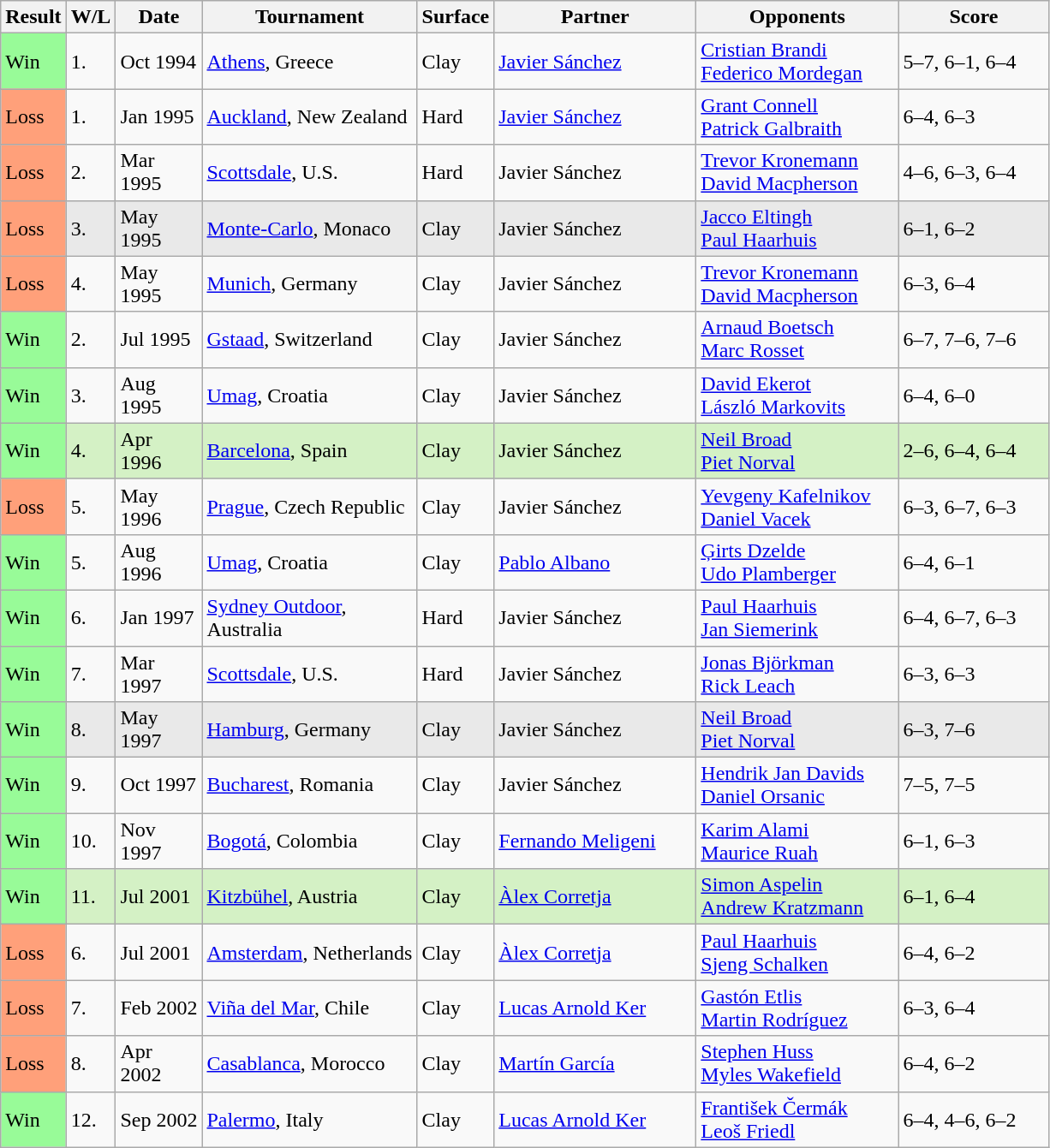<table class="sortable wikitable">
<tr>
<th style="width:40px">Result</th>
<th style="width:30px" class="unsortable">W/L</th>
<th style="width:60px">Date</th>
<th style="width:160px">Tournament</th>
<th style="width:50px">Surface</th>
<th style="width:150px">Partner</th>
<th style="width:150px">Opponents</th>
<th style="width:110px" class="unsortable">Score</th>
</tr>
<tr>
<td style="background:#98fb98;">Win</td>
<td>1.</td>
<td>Oct 1994</td>
<td><a href='#'>Athens</a>, Greece</td>
<td>Clay</td>
<td> <a href='#'>Javier Sánchez</a></td>
<td> <a href='#'>Cristian Brandi</a> <br>  <a href='#'>Federico Mordegan</a></td>
<td>5–7, 6–1, 6–4</td>
</tr>
<tr>
<td style="background:#ffa07a;">Loss</td>
<td>1.</td>
<td>Jan 1995</td>
<td><a href='#'>Auckland</a>, New Zealand</td>
<td>Hard</td>
<td> <a href='#'>Javier Sánchez</a></td>
<td> <a href='#'>Grant Connell</a> <br>  <a href='#'>Patrick Galbraith</a></td>
<td>6–4, 6–3</td>
</tr>
<tr>
<td style="background:#ffa07a;">Loss</td>
<td>2.</td>
<td>Mar 1995</td>
<td><a href='#'>Scottsdale</a>, U.S.</td>
<td>Hard</td>
<td> Javier Sánchez</td>
<td> <a href='#'>Trevor Kronemann</a> <br>  <a href='#'>David Macpherson</a></td>
<td>4–6, 6–3, 6–4</td>
</tr>
<tr style="background:#e9e9e9;">
<td style="background:#ffa07a;">Loss</td>
<td>3.</td>
<td>May 1995</td>
<td><a href='#'>Monte-Carlo</a>, Monaco</td>
<td>Clay</td>
<td> Javier Sánchez</td>
<td> <a href='#'>Jacco Eltingh</a> <br>  <a href='#'>Paul Haarhuis</a></td>
<td>6–1, 6–2</td>
</tr>
<tr>
<td style="background:#ffa07a;">Loss</td>
<td>4.</td>
<td>May 1995</td>
<td><a href='#'>Munich</a>, Germany</td>
<td>Clay</td>
<td> Javier Sánchez</td>
<td> <a href='#'>Trevor Kronemann</a> <br>  <a href='#'>David Macpherson</a></td>
<td>6–3, 6–4</td>
</tr>
<tr>
<td style="background:#98fb98;">Win</td>
<td>2.</td>
<td>Jul 1995</td>
<td><a href='#'>Gstaad</a>, Switzerland</td>
<td>Clay</td>
<td> Javier Sánchez</td>
<td> <a href='#'>Arnaud Boetsch</a> <br>  <a href='#'>Marc Rosset</a></td>
<td>6–7, 7–6, 7–6</td>
</tr>
<tr>
<td style="background:#98fb98;">Win</td>
<td>3.</td>
<td>Aug 1995</td>
<td><a href='#'>Umag</a>, Croatia</td>
<td>Clay</td>
<td> Javier Sánchez</td>
<td> <a href='#'>David Ekerot</a> <br>  <a href='#'>László Markovits</a></td>
<td>6–4, 6–0</td>
</tr>
<tr style="background:#d4f1c5;">
<td style="background:#98fb98;">Win</td>
<td>4.</td>
<td>Apr 1996</td>
<td><a href='#'>Barcelona</a>, Spain</td>
<td>Clay</td>
<td> Javier Sánchez</td>
<td> <a href='#'>Neil Broad</a> <br>  <a href='#'>Piet Norval</a></td>
<td>2–6, 6–4, 6–4</td>
</tr>
<tr>
<td style="background:#ffa07a;">Loss</td>
<td>5.</td>
<td>May 1996</td>
<td><a href='#'>Prague</a>, Czech Republic</td>
<td>Clay</td>
<td> Javier Sánchez</td>
<td> <a href='#'>Yevgeny Kafelnikov</a> <br>  <a href='#'>Daniel Vacek</a></td>
<td>6–3, 6–7, 6–3</td>
</tr>
<tr>
<td style="background:#98fb98;">Win</td>
<td>5.</td>
<td>Aug 1996</td>
<td><a href='#'>Umag</a>, Croatia</td>
<td>Clay</td>
<td> <a href='#'>Pablo Albano</a></td>
<td> <a href='#'>Ģirts Dzelde</a> <br>  <a href='#'>Udo Plamberger</a></td>
<td>6–4, 6–1</td>
</tr>
<tr>
<td style="background:#98fb98;">Win</td>
<td>6.</td>
<td>Jan 1997</td>
<td><a href='#'>Sydney Outdoor</a>, Australia</td>
<td>Hard</td>
<td> Javier Sánchez</td>
<td> <a href='#'>Paul Haarhuis</a> <br>  <a href='#'>Jan Siemerink</a></td>
<td>6–4, 6–7, 6–3</td>
</tr>
<tr>
<td style="background:#98fb98;">Win</td>
<td>7.</td>
<td>Mar 1997</td>
<td><a href='#'>Scottsdale</a>, U.S.</td>
<td>Hard</td>
<td> Javier Sánchez</td>
<td> <a href='#'>Jonas Björkman</a> <br>  <a href='#'>Rick Leach</a></td>
<td>6–3, 6–3</td>
</tr>
<tr style="background:#e9e9e9;">
<td style="background:#98fb98;">Win</td>
<td>8.</td>
<td>May 1997</td>
<td><a href='#'>Hamburg</a>, Germany</td>
<td>Clay</td>
<td> Javier Sánchez</td>
<td> <a href='#'>Neil Broad</a> <br>  <a href='#'>Piet Norval</a></td>
<td>6–3, 7–6</td>
</tr>
<tr>
<td style="background:#98fb98;">Win</td>
<td>9.</td>
<td>Oct 1997</td>
<td><a href='#'>Bucharest</a>, Romania</td>
<td>Clay</td>
<td> Javier Sánchez</td>
<td> <a href='#'>Hendrik Jan Davids</a> <br>  <a href='#'>Daniel Orsanic</a></td>
<td>7–5, 7–5</td>
</tr>
<tr>
<td style="background:#98fb98;">Win</td>
<td>10.</td>
<td>Nov 1997</td>
<td><a href='#'>Bogotá</a>, Colombia</td>
<td>Clay</td>
<td> <a href='#'>Fernando Meligeni</a></td>
<td> <a href='#'>Karim Alami</a> <br>  <a href='#'>Maurice Ruah</a></td>
<td>6–1, 6–3</td>
</tr>
<tr style="background:#d4f1c5;">
<td style="background:#98fb98;">Win</td>
<td>11.</td>
<td>Jul 2001</td>
<td><a href='#'>Kitzbühel</a>, Austria</td>
<td>Clay</td>
<td> <a href='#'>Àlex Corretja</a></td>
<td> <a href='#'>Simon Aspelin</a> <br>  <a href='#'>Andrew Kratzmann</a></td>
<td>6–1, 6–4</td>
</tr>
<tr>
<td style="background:#ffa07a;">Loss</td>
<td>6.</td>
<td>Jul 2001</td>
<td><a href='#'>Amsterdam</a>, Netherlands</td>
<td>Clay</td>
<td> <a href='#'>Àlex Corretja</a></td>
<td> <a href='#'>Paul Haarhuis</a> <br>  <a href='#'>Sjeng Schalken</a></td>
<td>6–4, 6–2</td>
</tr>
<tr>
<td style="background:#ffa07a;">Loss</td>
<td>7.</td>
<td>Feb 2002</td>
<td><a href='#'>Viña del Mar</a>, Chile</td>
<td>Clay</td>
<td> <a href='#'>Lucas Arnold Ker</a></td>
<td> <a href='#'>Gastón Etlis</a> <br>  <a href='#'>Martin Rodríguez</a></td>
<td>6–3, 6–4</td>
</tr>
<tr>
<td style="background:#ffa07a;">Loss</td>
<td>8.</td>
<td>Apr 2002</td>
<td><a href='#'>Casablanca</a>, Morocco</td>
<td>Clay</td>
<td> <a href='#'>Martín García</a></td>
<td> <a href='#'>Stephen Huss</a> <br>  <a href='#'>Myles Wakefield</a></td>
<td>6–4, 6–2</td>
</tr>
<tr>
<td style="background:#98fb98;">Win</td>
<td>12.</td>
<td>Sep 2002</td>
<td><a href='#'>Palermo</a>, Italy</td>
<td>Clay</td>
<td> <a href='#'>Lucas Arnold Ker</a></td>
<td> <a href='#'>František Čermák</a> <br>  <a href='#'>Leoš Friedl</a></td>
<td>6–4, 4–6, 6–2</td>
</tr>
</table>
